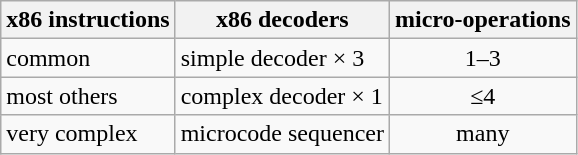<table class="wikitable">
<tr>
<th>x86 instructions</th>
<th>x86 decoders</th>
<th style="text-align:center;">micro-operations</th>
</tr>
<tr>
<td>common</td>
<td>simple decoder × 3</td>
<td style="text-align:center;">1–3</td>
</tr>
<tr>
<td>most others</td>
<td>complex decoder × 1</td>
<td style="text-align:center;">≤4</td>
</tr>
<tr>
<td>very complex</td>
<td>microcode sequencer</td>
<td style="text-align:center;">many</td>
</tr>
</table>
